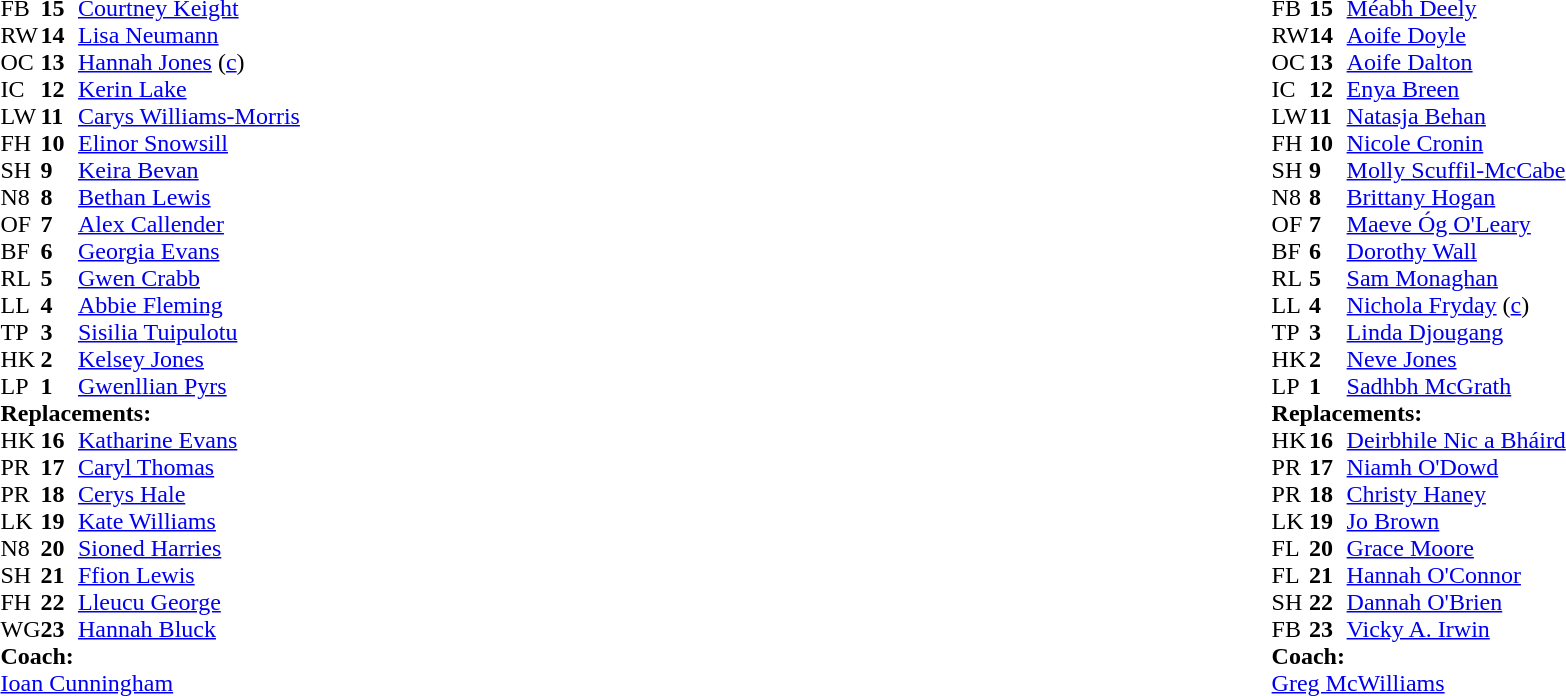<table style="width:100%">
<tr>
<td style="vertical-align:top; width:50%"><br><table cellspacing="0" cellpadding="0">
<tr>
<th width="25"></th>
<th width="25"></th>
</tr>
<tr>
<td>FB</td>
<td><strong>15</strong></td>
<td><a href='#'>Courtney Keight</a></td>
</tr>
<tr>
<td>RW</td>
<td><strong>14</strong></td>
<td><a href='#'>Lisa Neumann</a></td>
</tr>
<tr>
<td>OC</td>
<td><strong>13</strong></td>
<td><a href='#'>Hannah Jones</a> (<a href='#'>c</a>)</td>
<td></td>
<td></td>
</tr>
<tr>
<td>IC</td>
<td><strong>12</strong></td>
<td><a href='#'>Kerin Lake</a></td>
</tr>
<tr>
<td>LW</td>
<td><strong>11</strong></td>
<td><a href='#'>Carys Williams-Morris</a></td>
</tr>
<tr>
<td>FH</td>
<td><strong>10</strong></td>
<td><a href='#'>Elinor Snowsill</a></td>
</tr>
<tr>
<td>SH</td>
<td><strong>9</strong></td>
<td><a href='#'>Keira Bevan</a></td>
<td></td>
<td></td>
</tr>
<tr>
<td>N8</td>
<td><strong>8</strong></td>
<td><a href='#'>Bethan Lewis</a></td>
<td></td>
<td></td>
</tr>
<tr>
<td>OF</td>
<td><strong>7</strong></td>
<td><a href='#'>Alex Callender</a></td>
</tr>
<tr>
<td>BF</td>
<td><strong>6</strong></td>
<td><a href='#'>Georgia Evans</a></td>
</tr>
<tr>
<td>RL</td>
<td><strong>5</strong></td>
<td><a href='#'>Gwen Crabb</a></td>
<td></td>
<td></td>
</tr>
<tr>
<td>LL</td>
<td><strong>4</strong></td>
<td><a href='#'>Abbie Fleming</a></td>
</tr>
<tr>
<td>TP</td>
<td><strong>3</strong></td>
<td><a href='#'>Sisilia Tuipulotu</a></td>
<td></td>
<td></td>
</tr>
<tr>
<td>HK</td>
<td><strong>2</strong></td>
<td><a href='#'>Kelsey Jones</a></td>
<td></td>
<td></td>
</tr>
<tr>
<td>LP</td>
<td><strong>1</strong></td>
<td><a href='#'>Gwenllian Pyrs</a></td>
</tr>
<tr>
<td colspan=3><strong>Replacements:</strong></td>
</tr>
<tr>
<td>HK</td>
<td><strong>16</strong></td>
<td><a href='#'>Katharine Evans</a></td>
<td></td>
<td></td>
</tr>
<tr>
<td>PR</td>
<td><strong>17</strong></td>
<td><a href='#'>Caryl Thomas</a></td>
</tr>
<tr>
<td>PR</td>
<td><strong>18</strong></td>
<td><a href='#'>Cerys Hale</a></td>
<td></td>
<td></td>
</tr>
<tr>
<td>LK</td>
<td><strong>19</strong></td>
<td><a href='#'>Kate Williams</a></td>
<td></td>
<td></td>
</tr>
<tr>
<td>N8</td>
<td><strong>20</strong></td>
<td><a href='#'>Sioned Harries</a></td>
<td></td>
<td></td>
</tr>
<tr>
<td>SH</td>
<td><strong>21</strong></td>
<td><a href='#'>Ffion Lewis</a></td>
<td></td>
<td></td>
</tr>
<tr>
<td>FH</td>
<td><strong>22</strong></td>
<td><a href='#'>Lleucu George</a></td>
</tr>
<tr>
<td>WG</td>
<td><strong>23</strong></td>
<td><a href='#'>Hannah Bluck</a></td>
<td></td>
<td></td>
</tr>
<tr>
<td colspan=3><strong>Coach:</strong></td>
</tr>
<tr>
<td colspan="4"> <a href='#'>Ioan Cunningham</a></td>
</tr>
</table>
</td>
<td style="vertical-align:top"></td>
<td style="vertical-align:top; width:50%"><br><table cellspacing="0" cellpadding="0" style="margin:auto">
<tr>
<th width="25"></th>
<th width="25"></th>
</tr>
<tr>
<td>FB</td>
<td><strong>15</strong></td>
<td><a href='#'>Méabh Deely</a></td>
<td></td>
<td></td>
</tr>
<tr>
<td>RW</td>
<td><strong>14</strong></td>
<td><a href='#'>Aoife Doyle</a></td>
<td></td>
<td></td>
</tr>
<tr>
<td>OC</td>
<td><strong>13</strong></td>
<td><a href='#'>Aoife Dalton</a></td>
</tr>
<tr>
<td>IC</td>
<td><strong>12</strong></td>
<td><a href='#'>Enya Breen</a></td>
</tr>
<tr>
<td>LW</td>
<td><strong>11</strong></td>
<td><a href='#'>Natasja Behan</a></td>
</tr>
<tr>
<td>FH</td>
<td><strong>10</strong></td>
<td><a href='#'>Nicole Cronin</a></td>
<td></td>
<td></td>
<td></td>
<td></td>
</tr>
<tr>
<td>SH</td>
<td><strong>9</strong></td>
<td><a href='#'>Molly Scuffil-McCabe</a></td>
</tr>
<tr>
<td>N8</td>
<td><strong>8</strong></td>
<td><a href='#'>Brittany Hogan</a></td>
<td></td>
<td></td>
</tr>
<tr>
<td>OF</td>
<td><strong>7</strong></td>
<td><a href='#'>Maeve Óg O'Leary</a></td>
<td></td>
<td></td>
</tr>
<tr>
<td>BF</td>
<td><strong>6</strong></td>
<td><a href='#'>Dorothy Wall</a></td>
<td></td>
<td></td>
</tr>
<tr>
<td>RL</td>
<td><strong>5</strong></td>
<td><a href='#'>Sam Monaghan</a></td>
<td></td>
<td colspan=2></td>
</tr>
<tr>
<td>LL</td>
<td><strong>4</strong></td>
<td><a href='#'>Nichola Fryday</a> (<a href='#'>c</a>)</td>
</tr>
<tr>
<td>TP</td>
<td><strong>3</strong></td>
<td><a href='#'>Linda Djougang</a></td>
</tr>
<tr>
<td>HK</td>
<td><strong>2</strong></td>
<td><a href='#'>Neve Jones</a></td>
</tr>
<tr>
<td>LP</td>
<td><strong>1</strong></td>
<td><a href='#'>Sadhbh McGrath</a></td>
<td></td>
<td></td>
</tr>
<tr>
<td colspan=3><strong>Replacements:</strong></td>
</tr>
<tr>
<td>HK</td>
<td><strong>16</strong></td>
<td><a href='#'>Deirbhile Nic a Bháird</a></td>
<td></td>
<td></td>
</tr>
<tr>
<td>PR</td>
<td><strong>17</strong></td>
<td><a href='#'>Niamh O'Dowd</a></td>
</tr>
<tr>
<td>PR</td>
<td><strong>18</strong></td>
<td><a href='#'>Christy Haney</a></td>
<td></td>
<td></td>
</tr>
<tr>
<td>LK</td>
<td><strong>19</strong></td>
<td><a href='#'>Jo Brown</a></td>
<td></td>
<td></td>
</tr>
<tr>
<td>FL</td>
<td><strong>20</strong></td>
<td><a href='#'>Grace Moore</a></td>
<td></td>
<td></td>
</tr>
<tr>
<td>FL</td>
<td><strong>21</strong></td>
<td><a href='#'>Hannah O'Connor</a></td>
<td></td>
<td></td>
<td></td>
<td></td>
</tr>
<tr>
<td>SH</td>
<td><strong>22</strong></td>
<td><a href='#'>Dannah O'Brien</a></td>
<td></td>
<td></td>
</tr>
<tr>
<td>FB</td>
<td><strong>23</strong></td>
<td><a href='#'>Vicky A. Irwin</a></td>
<td></td>
<td></td>
</tr>
<tr>
<td colspan=3><strong>Coach:</strong></td>
</tr>
<tr>
<td colspan="4"> <a href='#'>Greg McWilliams</a></td>
</tr>
</table>
</td>
</tr>
</table>
